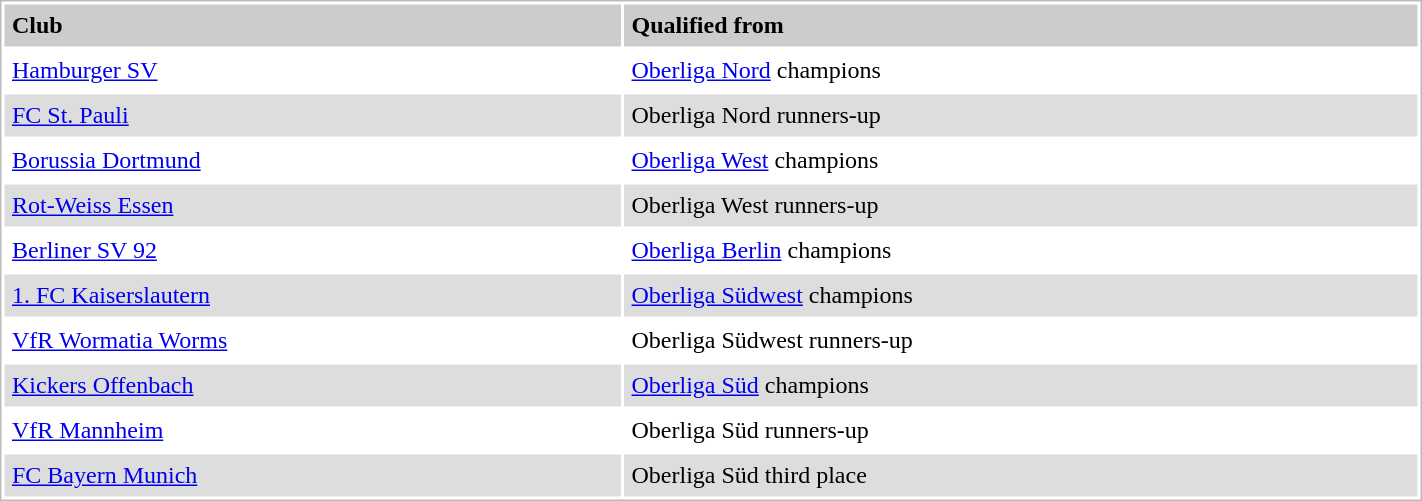<table style="border:1px solid #bbb;background:#fff;" cellpadding="5" cellspacing="2" width="75%">
<tr style="background:#ccc;font-weight:bold">
<td>Club</td>
<td>Qualified from</td>
</tr>
<tr>
<td><a href='#'>Hamburger SV</a></td>
<td><a href='#'>Oberliga Nord</a> champions</td>
</tr>
<tr style="background:#ddd">
<td><a href='#'>FC St. Pauli</a></td>
<td>Oberliga Nord runners-up</td>
</tr>
<tr>
<td><a href='#'>Borussia Dortmund</a></td>
<td><a href='#'>Oberliga West</a> champions</td>
</tr>
<tr style="background:#ddd">
<td><a href='#'>Rot-Weiss Essen</a></td>
<td>Oberliga West runners-up</td>
</tr>
<tr>
<td><a href='#'>Berliner SV 92</a></td>
<td><a href='#'>Oberliga Berlin</a> champions</td>
</tr>
<tr style="background:#ddd">
<td><a href='#'>1. FC Kaiserslautern</a></td>
<td><a href='#'>Oberliga Südwest</a> champions</td>
</tr>
<tr>
<td><a href='#'>VfR Wormatia Worms</a></td>
<td>Oberliga Südwest runners-up</td>
</tr>
<tr style="background:#ddd">
<td><a href='#'>Kickers Offenbach</a></td>
<td><a href='#'>Oberliga Süd</a> champions</td>
</tr>
<tr>
<td><a href='#'>VfR Mannheim</a></td>
<td>Oberliga Süd runners-up</td>
</tr>
<tr style="background:#ddd">
<td><a href='#'>FC Bayern Munich</a></td>
<td>Oberliga Süd third place</td>
</tr>
</table>
